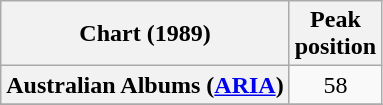<table class="wikitable sortable plainrowheaders">
<tr>
<th scope="col">Chart (1989)</th>
<th scope="col">Peak<br>position</th>
</tr>
<tr>
<th scope="row">Australian Albums (<a href='#'>ARIA</a>)</th>
<td align="center">58</td>
</tr>
<tr>
</tr>
</table>
